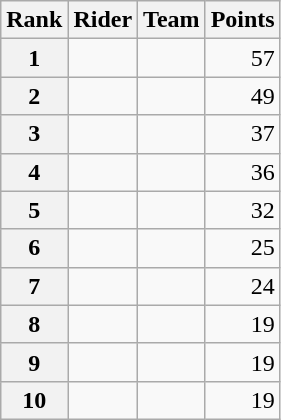<table class="wikitable" margin-bottom:0;">
<tr>
<th scope="col">Rank</th>
<th scope="col">Rider</th>
<th scope="col">Team</th>
<th scope="col">Points</th>
</tr>
<tr>
<th scope="row">1</th>
<td></td>
<td></td>
<td align="right">57</td>
</tr>
<tr>
<th scope="row">2</th>
<td> </td>
<td></td>
<td align="right">49</td>
</tr>
<tr>
<th scope="row">3</th>
<td></td>
<td></td>
<td align="right">37</td>
</tr>
<tr>
<th scope="row">4</th>
<td></td>
<td></td>
<td align="right">36</td>
</tr>
<tr>
<th scope="row">5</th>
<td></td>
<td></td>
<td align="right">32</td>
</tr>
<tr>
<th scope="row">6</th>
<td></td>
<td></td>
<td align="right">25</td>
</tr>
<tr>
<th scope="row">7</th>
<td></td>
<td></td>
<td align="right">24</td>
</tr>
<tr>
<th scope="row">8</th>
<td></td>
<td></td>
<td align="right">19</td>
</tr>
<tr>
<th scope="row">9</th>
<td></td>
<td></td>
<td align="right">19</td>
</tr>
<tr>
<th scope="row">10</th>
<td></td>
<td></td>
<td align="right">19</td>
</tr>
</table>
